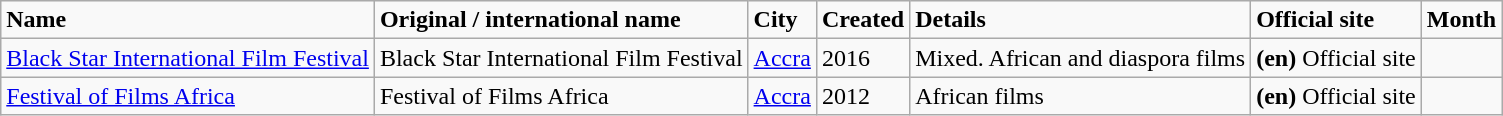<table class="wikitable">
<tr>
<td><strong>Name</strong></td>
<td><strong>Original / international name</strong></td>
<td><strong>City</strong></td>
<td><strong>Created</strong></td>
<td><strong>Details</strong></td>
<td><strong>Official site</strong></td>
<td><strong>Month</strong></td>
</tr>
<tr>
<td><a href='#'>Black Star International Film Festival</a></td>
<td>Black Star International Film Festival</td>
<td><a href='#'>Accra</a></td>
<td>2016</td>
<td>Mixed. African and diaspora films</td>
<td><strong>(en)</strong> Official site</td>
<td></td>
</tr>
<tr>
<td><a href='#'>Festival of Films Africa</a></td>
<td>Festival of Films Africa</td>
<td><a href='#'>Accra</a></td>
<td>2012</td>
<td>African films</td>
<td><strong>(en)</strong> Official site</td>
<td></td>
</tr>
</table>
